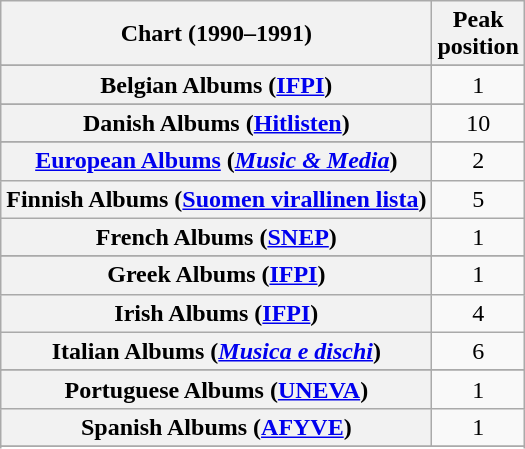<table class="wikitable plainrowheaders sortable" style="text-align:center">
<tr>
<th scope="col">Chart (1990–1991)</th>
<th scope="col">Peak<br>position</th>
</tr>
<tr>
</tr>
<tr>
</tr>
<tr>
<th scope="row">Belgian Albums (<a href='#'>IFPI</a>)</th>
<td>1</td>
</tr>
<tr>
</tr>
<tr>
<th scope="row">Danish Albums (<a href='#'>Hitlisten</a>)</th>
<td>10</td>
</tr>
<tr>
</tr>
<tr>
<th scope="row"><a href='#'>European Albums</a> (<em><a href='#'>Music & Media</a></em>)</th>
<td>2</td>
</tr>
<tr>
<th scope="row">Finnish Albums (<a href='#'>Suomen virallinen lista</a>)</th>
<td>5</td>
</tr>
<tr>
<th scope="row">French Albums (<a href='#'>SNEP</a>)</th>
<td>1</td>
</tr>
<tr>
</tr>
<tr>
<th scope="row">Greek Albums (<a href='#'>IFPI</a>)</th>
<td>1</td>
</tr>
<tr>
<th scope="row">Irish Albums (<a href='#'>IFPI</a>)</th>
<td>4</td>
</tr>
<tr>
<th scope="row">Italian Albums (<em><a href='#'>Musica e dischi</a></em>)</th>
<td>6</td>
</tr>
<tr>
</tr>
<tr>
</tr>
<tr>
<th scope="row">Portuguese Albums (<a href='#'>UNEVA</a>)</th>
<td>1</td>
</tr>
<tr>
<th scope="row">Spanish Albums (<a href='#'>AFYVE</a>)</th>
<td>1</td>
</tr>
<tr>
</tr>
<tr>
</tr>
<tr>
</tr>
<tr>
</tr>
</table>
